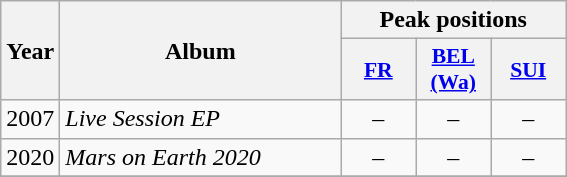<table class="wikitable">
<tr>
<th align="center" rowspan="2" width="10">Year</th>
<th align="center" rowspan="2" width="180">Album</th>
<th align="center" colspan="3" width="30">Peak positions</th>
</tr>
<tr>
<th scope="col" style="width:3em;font-size:90%;"><a href='#'>FR</a><br></th>
<th scope="col" style="width:3em;font-size:90%;"><a href='#'>BEL <br>(Wa)</a><br></th>
<th scope="col" style="width:3em;font-size:90%;"><a href='#'>SUI</a><br></th>
</tr>
<tr>
<td align="center" rowspan="1">2007</td>
<td><em>Live Session EP</em></td>
<td align="center">–</td>
<td align="center">–</td>
<td align="center">–</td>
</tr>
<tr>
<td align="center" rowspan="1">2020</td>
<td><em>Mars on Earth 2020</em></td>
<td align="center">–</td>
<td align="center">–</td>
<td align="center">–</td>
</tr>
<tr>
</tr>
</table>
